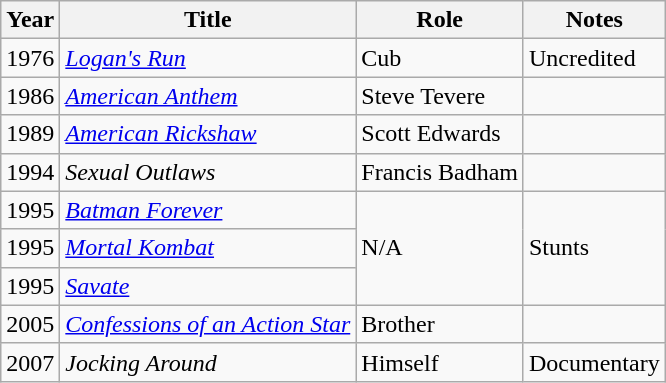<table class="wikitable">
<tr>
<th>Year</th>
<th>Title</th>
<th>Role</th>
<th>Notes</th>
</tr>
<tr>
<td>1976</td>
<td><a href='#'><em>Logan's Run</em></a></td>
<td>Cub</td>
<td>Uncredited</td>
</tr>
<tr>
<td>1986</td>
<td><em><a href='#'>American Anthem</a></em></td>
<td>Steve Tevere</td>
<td></td>
</tr>
<tr>
<td>1989</td>
<td><em><a href='#'>American Rickshaw</a></em></td>
<td>Scott Edwards</td>
<td></td>
</tr>
<tr>
<td>1994</td>
<td><em>Sexual Outlaws</em></td>
<td>Francis Badham</td>
<td></td>
</tr>
<tr>
<td>1995</td>
<td><em><a href='#'>Batman Forever</a></em></td>
<td rowspan="3">N/A</td>
<td rowspan="3">Stunts</td>
</tr>
<tr>
<td>1995</td>
<td><a href='#'><em>Mortal Kombat</em></a></td>
</tr>
<tr>
<td>1995</td>
<td><a href='#'><em>Savate</em></a></td>
</tr>
<tr>
<td>2005</td>
<td><em><a href='#'>Confessions of an Action Star</a></em></td>
<td>Brother</td>
<td></td>
</tr>
<tr>
<td>2007</td>
<td><em>Jocking Around</em></td>
<td>Himself</td>
<td>Documentary</td>
</tr>
</table>
